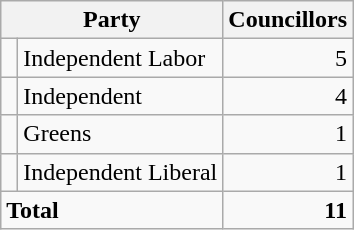<table class="wikitable">
<tr>
<th colspan="2">Party</th>
<th>Councillors</th>
</tr>
<tr>
<td> </td>
<td>Independent Labor</td>
<td align=right>5</td>
</tr>
<tr>
<td> </td>
<td>Independent</td>
<td align=right>4</td>
</tr>
<tr>
<td> </td>
<td>Greens</td>
<td align=right>1</td>
</tr>
<tr>
<td> </td>
<td>Independent Liberal</td>
<td align=right>1</td>
</tr>
<tr>
<td colspan="2"><strong>Total</strong></td>
<td align=right><strong>11</strong></td>
</tr>
</table>
